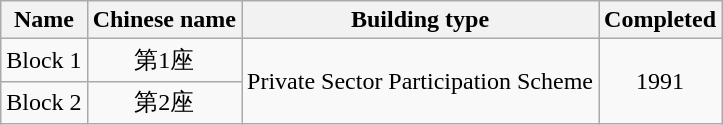<table class="wikitable" style="text-align: center">
<tr>
<th>Name</th>
<th>Chinese name</th>
<th>Building type</th>
<th>Completed</th>
</tr>
<tr>
<td>Block 1</td>
<td>第1座</td>
<td rowspan="2">Private Sector Participation Scheme</td>
<td rowspan="2">1991</td>
</tr>
<tr>
<td>Block 2</td>
<td>第2座</td>
</tr>
</table>
